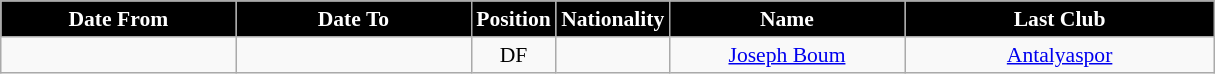<table class="wikitable"  style="text-align:center; font-size:90%; ">
<tr>
<th style="background:#000000; color:#FFFFFF; width:150px;">Date From</th>
<th style="background:#000000; color:#FFFFFF; width:150px;">Date To</th>
<th style="background:#000000; color:#FFFFFF; width:50px;">Position</th>
<th style="background:#000000; color:#FFFFFF; width:50px;">Nationality</th>
<th style="background:#000000; color:#FFFFFF; width:150px;">Name</th>
<th style="background:#000000; color:#FFFFFF; width:200px;">Last Club</th>
</tr>
<tr>
<td></td>
<td></td>
<td>DF</td>
<td></td>
<td><a href='#'>Joseph Boum</a></td>
<td><a href='#'>Antalyaspor</a></td>
</tr>
</table>
